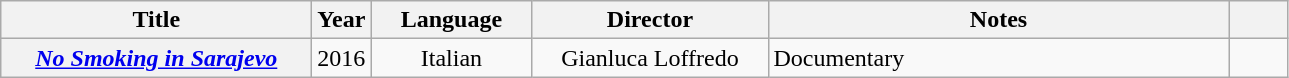<table class="wikitable sortable plainrowheaders" style="text-align:center;">
<tr>
<th scope="col" style="width:200px;">Title</th>
<th scope="col" style="width:5px;;">Year</th>
<th scope="col" style="width:100px;">Language</th>
<th scope="col" style="width:150px;">Director</th>
<th scope="col" style="width:300px;" class="unsortable">Notes</th>
<th scope="col" style="width: 2em;" class="unsortable"></th>
</tr>
<tr>
<th scope="row"><em><a href='#'>No Smoking in Sarajevo</a></em></th>
<td>2016</td>
<td>Italian</td>
<td>Gianluca Loffredo</td>
<td style="text-align:left;">Documentary</td>
<td></td>
</tr>
</table>
